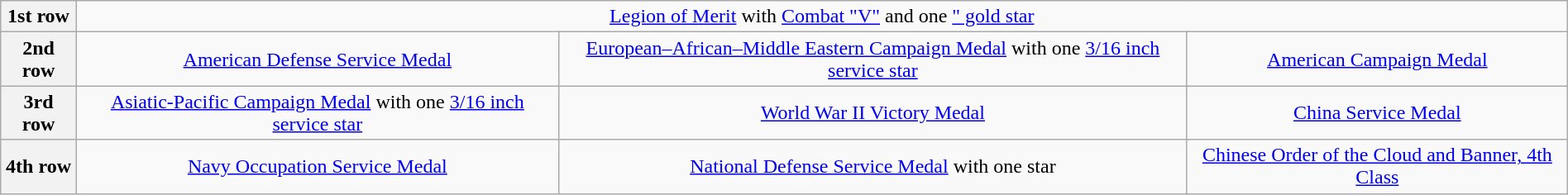<table class="wikitable" style="margin:1em auto; text-align:center;">
<tr>
<th>1st row</th>
<td colspan="14"><a href='#'>Legion of Merit</a> with <a href='#'>Combat "V"</a> and one <a href='#'>" gold star</a></td>
</tr>
<tr>
<th>2nd row</th>
<td colspan="4"><a href='#'>American Defense Service Medal</a></td>
<td colspan="4"><a href='#'>European–African–Middle Eastern Campaign Medal</a> with one <a href='#'>3/16 inch service star</a></td>
<td colspan="4"><a href='#'>American Campaign Medal</a></td>
</tr>
<tr>
<th>3rd row</th>
<td colspan="4"><a href='#'>Asiatic-Pacific Campaign Medal</a> with one <a href='#'>3/16 inch service star</a></td>
<td colspan="4"><a href='#'>World War II Victory Medal</a></td>
<td colspan="4"><a href='#'>China Service Medal</a></td>
</tr>
<tr>
<th>4th row</th>
<td colspan="4"><a href='#'>Navy Occupation Service Medal</a></td>
<td colspan="4"><a href='#'>National Defense Service Medal</a> with one star</td>
<td colspan="4"><a href='#'>Chinese Order of the Cloud and Banner, 4th Class</a></td>
</tr>
</table>
